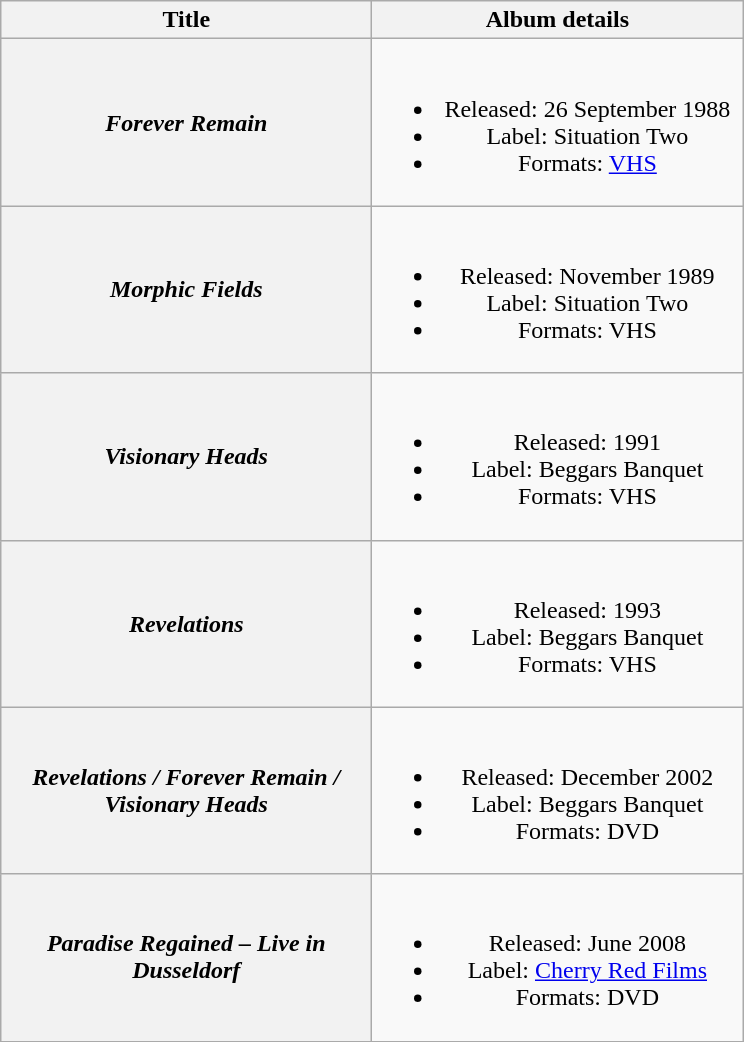<table class="wikitable plainrowheaders" style="text-align:center;">
<tr>
<th scope="col" style="width:15em;">Title</th>
<th scope="col" style="width:15em;">Album details</th>
</tr>
<tr>
<th scope="row"><em>Forever Remain</em></th>
<td><br><ul><li>Released: 26 September 1988</li><li>Label: Situation Two</li><li>Formats: <a href='#'>VHS</a></li></ul></td>
</tr>
<tr>
<th scope="row"><em>Morphic Fields</em></th>
<td><br><ul><li>Released: November 1989</li><li>Label: Situation Two</li><li>Formats: VHS</li></ul></td>
</tr>
<tr>
<th scope="row"><em>Visionary Heads</em></th>
<td><br><ul><li>Released: 1991</li><li>Label: Beggars Banquet</li><li>Formats: VHS</li></ul></td>
</tr>
<tr>
<th scope="row"><em>Revelations</em></th>
<td><br><ul><li>Released: 1993</li><li>Label: Beggars Banquet</li><li>Formats: VHS</li></ul></td>
</tr>
<tr>
<th scope="row"><em>Revelations / Forever Remain / Visionary Heads</em></th>
<td><br><ul><li>Released: December 2002</li><li>Label: Beggars Banquet</li><li>Formats: DVD</li></ul></td>
</tr>
<tr>
<th scope="row"><em>Paradise Regained – Live in Dusseldorf</em></th>
<td><br><ul><li>Released: June 2008</li><li>Label: <a href='#'>Cherry Red Films</a></li><li>Formats: DVD</li></ul></td>
</tr>
</table>
